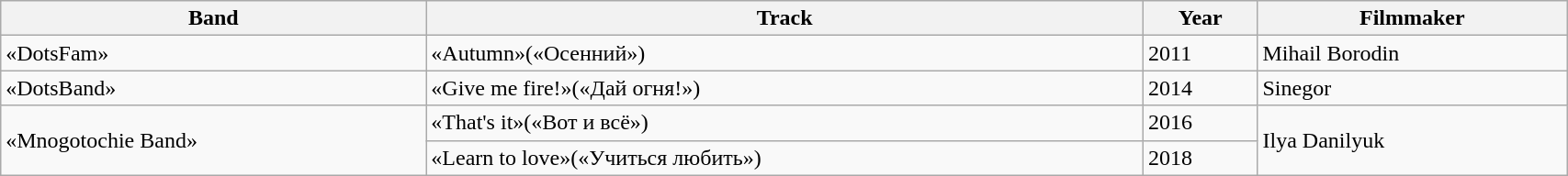<table class="wikitable" width="90%">
<tr>
<th>Band</th>
<th>Track</th>
<th>Year</th>
<th>Filmmaker</th>
</tr>
<tr>
<td>«DotsFam»</td>
<td>«Autumn»(«Осенний»)</td>
<td>2011</td>
<td>Mihail Borodin</td>
</tr>
<tr>
<td>«DotsBand»</td>
<td>«Give me fire!»(«Дай огня!»)</td>
<td>2014</td>
<td>Sinegor</td>
</tr>
<tr>
<td rowspan=2>«Mnogotochie Band»</td>
<td>«That's it»(«Вот и всё»)</td>
<td>2016</td>
<td rowspan=2>Ilya Danilyuk</td>
</tr>
<tr>
<td>«Learn to love»(«Учиться любить»)</td>
<td>2018</td>
</tr>
</table>
